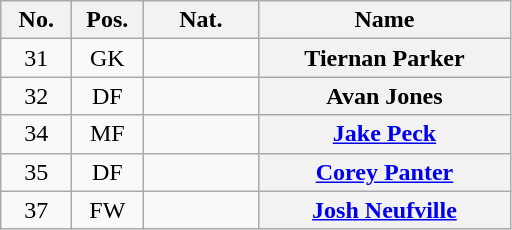<table class="wikitable plainrowheaders" style=text-align:center>
<tr>
<th width=40>No.</th>
<th width=40>Pos.</th>
<th width=70>Nat.</th>
<th width=160 scope=col>Name</th>
</tr>
<tr>
<td>31</td>
<td>GK</td>
<td align=left></td>
<th scope=row>Tiernan Parker</th>
</tr>
<tr>
<td>32</td>
<td>DF</td>
<td align=left></td>
<th scope=row>Avan Jones</th>
</tr>
<tr>
<td>34</td>
<td>MF</td>
<td align=left></td>
<th scope=row><a href='#'>Jake Peck</a></th>
</tr>
<tr>
<td>35</td>
<td>DF</td>
<td align=left></td>
<th scope=row><a href='#'>Corey Panter</a></th>
</tr>
<tr>
<td>37</td>
<td>FW</td>
<td align=left></td>
<th scope=row><a href='#'>Josh Neufville</a></th>
</tr>
</table>
